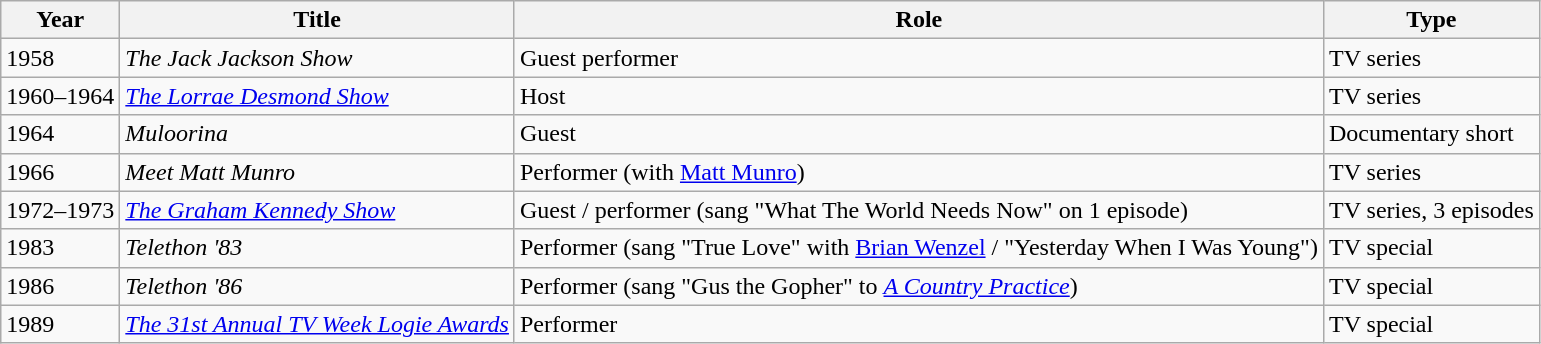<table class="wikitable">
<tr>
<th>Year</th>
<th>Title</th>
<th>Role</th>
<th>Type</th>
</tr>
<tr>
<td>1958</td>
<td><em>The Jack Jackson Show</em></td>
<td>Guest performer</td>
<td>TV series</td>
</tr>
<tr>
<td>1960–1964</td>
<td><em><a href='#'>The Lorrae Desmond Show</a></em></td>
<td>Host</td>
<td>TV series</td>
</tr>
<tr>
<td>1964</td>
<td><em>Muloorina</em></td>
<td>Guest</td>
<td>Documentary short</td>
</tr>
<tr>
<td>1966</td>
<td><em>Meet Matt Munro</em></td>
<td>Performer (with <a href='#'>Matt Munro</a>)</td>
<td>TV series</td>
</tr>
<tr>
<td>1972–1973</td>
<td><em><a href='#'>The Graham Kennedy Show</a></em></td>
<td>Guest / performer (sang "What The World Needs Now" on 1 episode)</td>
<td>TV series, 3 episodes</td>
</tr>
<tr>
<td>1983</td>
<td><em>Telethon '83</em></td>
<td>Performer (sang "True Love" with <a href='#'>Brian Wenzel</a> / "Yesterday When I Was Young")</td>
<td>TV special</td>
</tr>
<tr>
<td>1986</td>
<td><em>Telethon '86</em></td>
<td>Performer (sang "Gus the Gopher" to <em><a href='#'>A Country Practice</a></em>)</td>
<td>TV special</td>
</tr>
<tr>
<td>1989</td>
<td><em><a href='#'>The 31st Annual TV Week Logie Awards</a></em></td>
<td>Performer</td>
<td>TV special</td>
</tr>
</table>
